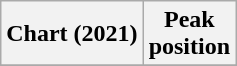<table class="wikitable plainrowheaders" style="text-align:center">
<tr>
<th scope="col">Chart (2021)</th>
<th scope="col">Peak<br>position</th>
</tr>
<tr>
</tr>
</table>
